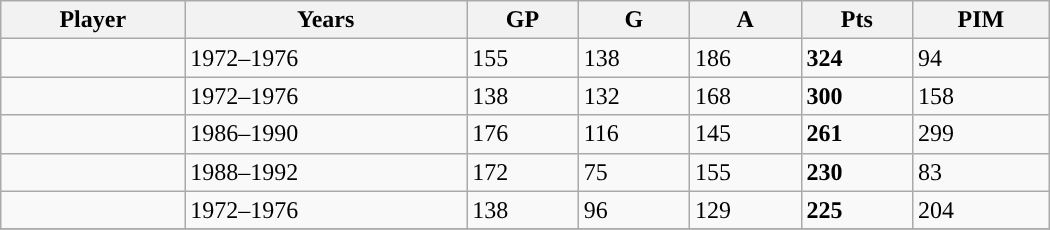<table class="wikitable sortable" width ="700" cellpadding="1" border="1" cellspacing="0">
<tr>
<th>Player</th>
<th>Years</th>
<th>GP</th>
<th>G</th>
<th>A</th>
<th>Pts</th>
<th>PIM</th>
</tr>
<tr>
<td></td>
<td>1972–1976</td>
<td>155</td>
<td>138</td>
<td>186</td>
<td><strong>324</strong></td>
<td>94</td>
</tr>
<tr>
<td></td>
<td>1972–1976</td>
<td>138</td>
<td>132</td>
<td>168</td>
<td><strong>300</strong></td>
<td>158</td>
</tr>
<tr>
<td></td>
<td>1986–1990</td>
<td>176</td>
<td>116</td>
<td>145</td>
<td><strong>261</strong></td>
<td>299</td>
</tr>
<tr>
<td></td>
<td>1988–1992</td>
<td>172</td>
<td>75</td>
<td>155</td>
<td><strong>230</strong></td>
<td>83</td>
</tr>
<tr>
<td></td>
<td>1972–1976</td>
<td>138</td>
<td>96</td>
<td>129</td>
<td><strong>225</strong></td>
<td>204</td>
</tr>
<tr>
</tr>
</table>
